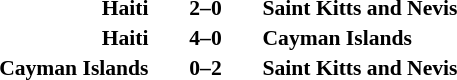<table width=100% cellspacing=1 style=font-size:90%>
<tr>
<th width=120></th>
<th width=250></th>
<th width=70></th>
<th width=250></th>
<th></th>
</tr>
<tr>
<td align=right></td>
<td align=right><strong>Haiti</strong></td>
<td align=center><strong>2–0</strong></td>
<td><strong>Saint Kitts and Nevis</strong></td>
</tr>
<tr>
<td align=right></td>
<td align=right><strong>Haiti</strong></td>
<td align=center><strong>4–0</strong></td>
<td><strong>Cayman Islands</strong></td>
</tr>
<tr>
<td align=right></td>
<td align=right><strong>Cayman Islands</strong></td>
<td align=center><strong>0–2</strong></td>
<td><strong>Saint Kitts and Nevis</strong></td>
</tr>
<tr>
</tr>
</table>
